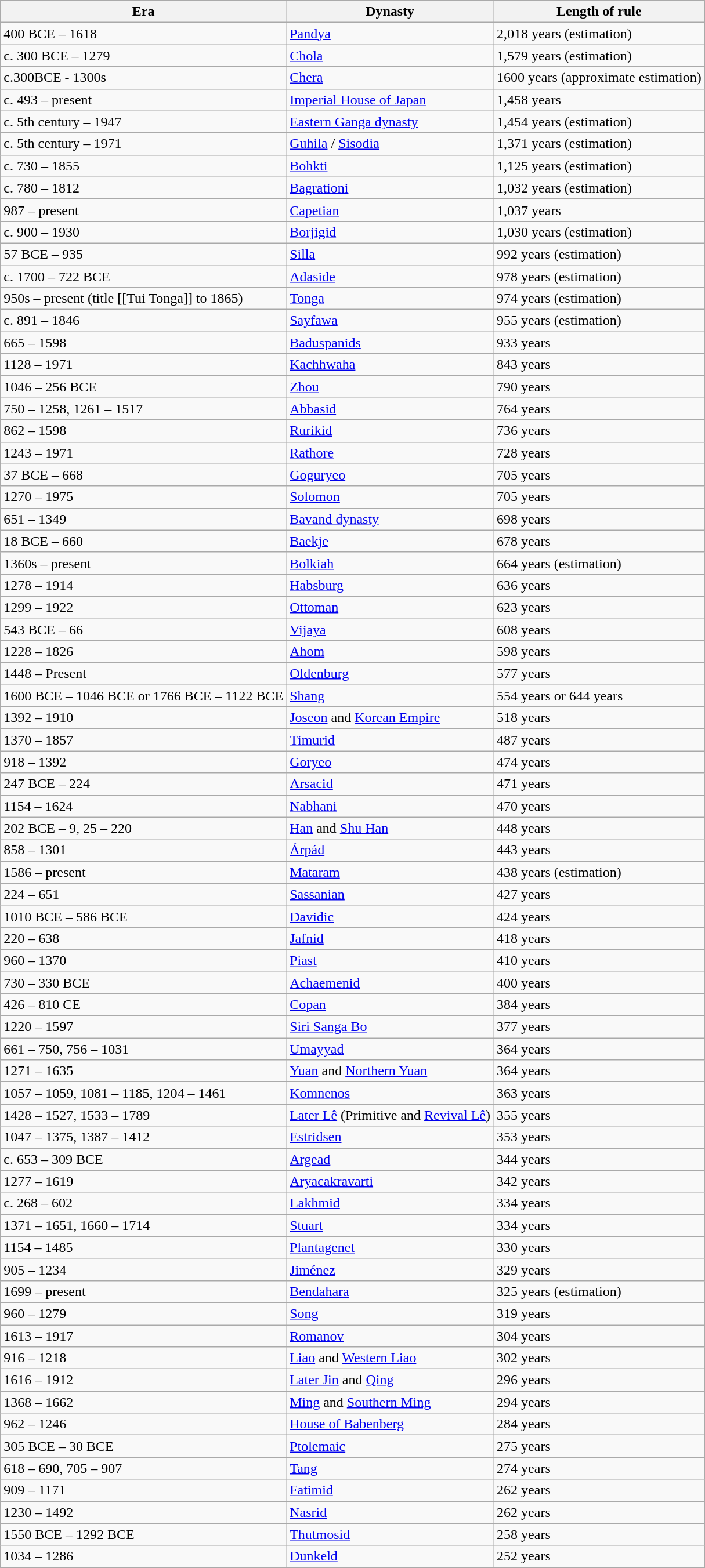<table class=wikitable>
<tr>
<th>Era</th>
<th>Dynasty</th>
<th>Length of rule</th>
</tr>
<tr>
<td>400 BCE – 1618</td>
<td><a href='#'>Pandya</a></td>
<td>2,018 years (estimation)</td>
</tr>
<tr>
<td>c. 300 BCE – 1279</td>
<td><a href='#'>Chola</a></td>
<td>1,579 years (estimation)</td>
</tr>
<tr>
<td>c.300BCE - 1300s</td>
<td><a href='#'>Chera</a></td>
<td>1600 years (approximate estimation)</td>
</tr>
<tr>
<td>c. 493 – present</td>
<td><a href='#'>Imperial House of Japan</a></td>
<td>1,458 years</td>
</tr>
<tr>
<td>c. 5th century – 1947</td>
<td><a href='#'>Eastern Ganga dynasty</a></td>
<td>1,454 years (estimation)</td>
</tr>
<tr>
<td>c. 5th century – 1971</td>
<td><a href='#'>Guhila</a> / <a href='#'>Sisodia</a></td>
<td>1,371 years (estimation)</td>
</tr>
<tr>
<td>c. 730 – 1855</td>
<td><a href='#'>Bohkti</a></td>
<td>1,125 years (estimation)</td>
</tr>
<tr>
<td>c. 780 – 1812</td>
<td><a href='#'>Bagrationi</a></td>
<td>1,032 years (estimation)</td>
</tr>
<tr>
<td>987 – present</td>
<td><a href='#'>Capetian</a></td>
<td>1,037 years</td>
</tr>
<tr>
<td>c. 900 – 1930</td>
<td><a href='#'>Borjigid</a></td>
<td>1,030 years (estimation)</td>
</tr>
<tr>
<td>57 BCE – 935</td>
<td><a href='#'>Silla</a></td>
<td>992 years (estimation)</td>
</tr>
<tr>
<td>c. 1700 – 722 BCE</td>
<td><a href='#'>Adaside</a></td>
<td>978 years (estimation)</td>
</tr>
<tr>
<td>950s – present (title [[Tui Tonga]] to 1865)</td>
<td><a href='#'>Tonga</a></td>
<td>974 years (estimation)</td>
</tr>
<tr>
<td>c. 891 – 1846</td>
<td><a href='#'>Sayfawa</a></td>
<td>955 years (estimation)</td>
</tr>
<tr>
<td>665 – 1598</td>
<td><a href='#'>Baduspanids</a></td>
<td>933 years</td>
</tr>
<tr>
<td>1128 – 1971</td>
<td><a href='#'>Kachhwaha</a></td>
<td>843 years</td>
</tr>
<tr>
<td>1046 – 256 BCE</td>
<td><a href='#'>Zhou</a></td>
<td>790 years</td>
</tr>
<tr>
<td>750 – 1258, 1261 – 1517</td>
<td><a href='#'>Abbasid</a></td>
<td>764 years</td>
</tr>
<tr>
<td>862 – 1598</td>
<td><a href='#'>Rurikid</a></td>
<td>736 years</td>
</tr>
<tr>
<td>1243 – 1971</td>
<td><a href='#'>Rathore</a></td>
<td>728 years</td>
</tr>
<tr>
<td>37 BCE – 668</td>
<td><a href='#'>Goguryeo</a></td>
<td>705 years</td>
</tr>
<tr>
<td>1270 – 1975</td>
<td><a href='#'>Solomon</a></td>
<td>705 years</td>
</tr>
<tr>
<td>651 – 1349</td>
<td><a href='#'>Bavand dynasty</a></td>
<td>698 years</td>
</tr>
<tr>
<td>18 BCE – 660</td>
<td><a href='#'>Baekje</a></td>
<td>678 years</td>
</tr>
<tr>
<td>1360s – present</td>
<td><a href='#'>Bolkiah</a></td>
<td>664 years (estimation)</td>
</tr>
<tr>
<td>1278 – 1914</td>
<td><a href='#'>Habsburg</a></td>
<td>636 years</td>
</tr>
<tr>
<td>1299 – 1922</td>
<td><a href='#'>Ottoman</a></td>
<td>623 years</td>
</tr>
<tr>
<td>543 BCE – 66</td>
<td><a href='#'>Vijaya</a></td>
<td>608 years</td>
</tr>
<tr>
<td>1228 – 1826</td>
<td><a href='#'>Ahom</a></td>
<td>598 years</td>
</tr>
<tr>
<td>1448 – Present</td>
<td><a href='#'>Oldenburg</a></td>
<td>577 years</td>
</tr>
<tr>
<td>1600 BCE – 1046 BCE or 1766 BCE – 1122 BCE</td>
<td><a href='#'>Shang</a></td>
<td>554 years or 644 years</td>
</tr>
<tr>
<td>1392 – 1910</td>
<td><a href='#'>Joseon</a> and <a href='#'>Korean Empire</a></td>
<td>518 years</td>
</tr>
<tr>
<td>1370 – 1857</td>
<td><a href='#'>Timurid</a></td>
<td>487 years</td>
</tr>
<tr>
<td>918 – 1392</td>
<td><a href='#'>Goryeo</a></td>
<td>474 years</td>
</tr>
<tr>
<td>247 BCE – 224</td>
<td><a href='#'>Arsacid</a></td>
<td>471 years</td>
</tr>
<tr>
<td>1154 – 1624</td>
<td><a href='#'>Nabhani</a></td>
<td>470 years</td>
</tr>
<tr>
<td>202 BCE – 9, 25 – 220</td>
<td><a href='#'>Han</a> and <a href='#'>Shu Han</a></td>
<td>448 years</td>
</tr>
<tr>
<td>858 – 1301</td>
<td><a href='#'>Árpád</a></td>
<td>443 years</td>
</tr>
<tr>
<td>1586 – present</td>
<td><a href='#'>Mataram</a></td>
<td>438 years (estimation)</td>
</tr>
<tr>
<td>224 – 651</td>
<td><a href='#'>Sassanian</a></td>
<td>427 years</td>
</tr>
<tr>
<td>1010 BCE – 586 BCE</td>
<td><a href='#'>Davidic</a></td>
<td>424 years</td>
</tr>
<tr>
<td>220 – 638</td>
<td><a href='#'>Jafnid</a></td>
<td>418 years</td>
</tr>
<tr>
<td>960 – 1370</td>
<td><a href='#'>Piast</a></td>
<td>410 years</td>
</tr>
<tr>
<td>730 – 330 BCE</td>
<td><a href='#'>Achaemenid</a></td>
<td>400 years</td>
</tr>
<tr>
<td>426 – 810 CE</td>
<td><a href='#'>Copan</a></td>
<td>384 years</td>
</tr>
<tr>
<td>1220 – 1597</td>
<td><a href='#'>Siri Sanga Bo</a></td>
<td>377 years</td>
</tr>
<tr>
<td>661 – 750, 756 – 1031</td>
<td><a href='#'>Umayyad</a></td>
<td>364 years</td>
</tr>
<tr>
<td>1271 – 1635</td>
<td><a href='#'>Yuan</a> and <a href='#'>Northern Yuan</a></td>
<td>364 years</td>
</tr>
<tr>
<td>1057 – 1059, 1081 – 1185, 1204 – 1461</td>
<td><a href='#'>Komnenos</a></td>
<td>363 years</td>
</tr>
<tr>
<td>1428 – 1527, 1533 – 1789</td>
<td><a href='#'>Later Lê</a> (Primitive and <a href='#'>Revival Lê</a>)</td>
<td>355 years</td>
</tr>
<tr>
<td>1047 – 1375, 1387 – 1412</td>
<td><a href='#'>Estridsen</a></td>
<td>353 years</td>
</tr>
<tr>
<td>c. 653 – 309 BCE</td>
<td><a href='#'>Argead</a></td>
<td>344 years</td>
</tr>
<tr>
<td>1277 – 1619</td>
<td><a href='#'>Aryacakravarti</a></td>
<td>342 years</td>
</tr>
<tr>
<td>c. 268 – 602</td>
<td><a href='#'>Lakhmid</a></td>
<td>334 years</td>
</tr>
<tr>
<td>1371 – 1651, 1660 – 1714</td>
<td><a href='#'>Stuart</a></td>
<td>334 years</td>
</tr>
<tr>
<td>1154 – 1485</td>
<td><a href='#'>Plantagenet</a></td>
<td>330 years</td>
</tr>
<tr>
<td>905 – 1234</td>
<td><a href='#'>Jiménez</a></td>
<td>329 years</td>
</tr>
<tr>
<td>1699 – present</td>
<td><a href='#'>Bendahara</a></td>
<td>325 years (estimation)</td>
</tr>
<tr>
<td>960 – 1279</td>
<td><a href='#'>Song</a></td>
<td>319 years</td>
</tr>
<tr>
<td>1613 – 1917</td>
<td><a href='#'>Romanov</a></td>
<td>304 years</td>
</tr>
<tr>
<td>916 – 1218</td>
<td><a href='#'>Liao</a> and <a href='#'>Western Liao</a></td>
<td>302 years</td>
</tr>
<tr>
<td>1616 – 1912</td>
<td><a href='#'>Later Jin</a> and <a href='#'>Qing</a></td>
<td>296 years</td>
</tr>
<tr>
<td>1368 – 1662</td>
<td><a href='#'>Ming</a> and <a href='#'>Southern Ming</a></td>
<td>294 years</td>
</tr>
<tr>
<td>962 – 1246</td>
<td><a href='#'>House of Babenberg</a></td>
<td>284 years</td>
</tr>
<tr>
<td>305 BCE – 30 BCE</td>
<td><a href='#'>Ptolemaic</a></td>
<td>275 years</td>
</tr>
<tr>
<td>618 – 690, 705 – 907</td>
<td><a href='#'>Tang</a></td>
<td>274 years</td>
</tr>
<tr>
<td>909 – 1171</td>
<td><a href='#'>Fatimid</a></td>
<td>262 years</td>
</tr>
<tr>
<td>1230 – 1492</td>
<td><a href='#'>Nasrid</a></td>
<td>262 years</td>
</tr>
<tr>
<td>1550 BCE – 1292 BCE</td>
<td><a href='#'>Thutmosid</a></td>
<td>258 years</td>
</tr>
<tr>
<td>1034 – 1286</td>
<td><a href='#'>Dunkeld</a></td>
<td>252 years</td>
</tr>
</table>
